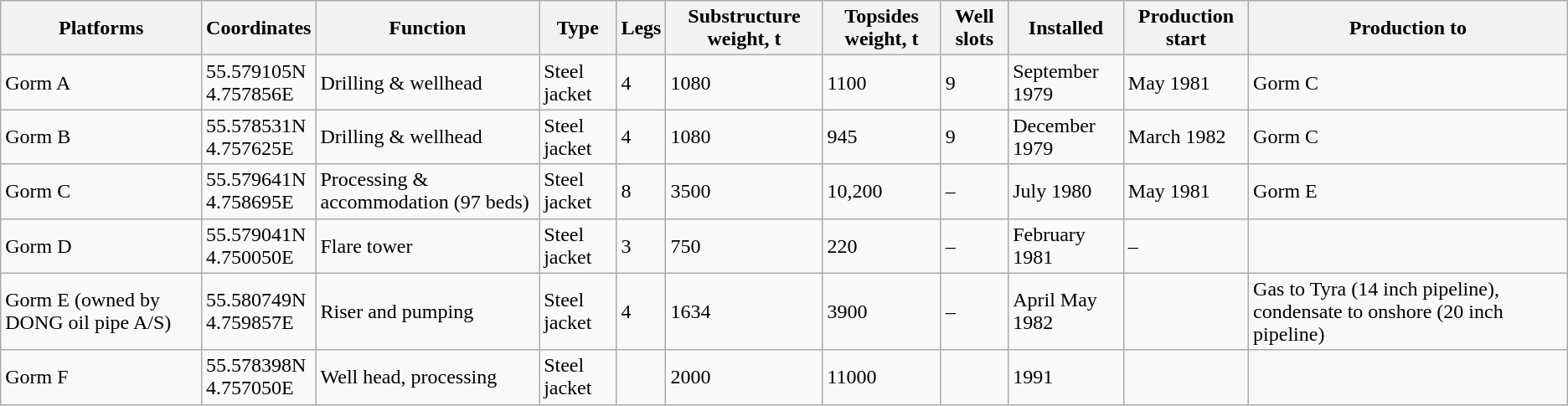<table class="wikitable">
<tr>
<th>Platforms</th>
<th>Coordinates</th>
<th>Function</th>
<th>Type</th>
<th>Legs</th>
<th>Substructure weight, t</th>
<th>Topsides weight, t</th>
<th>Well slots</th>
<th>Installed</th>
<th>Production start</th>
<th>Production to</th>
</tr>
<tr>
<td>Gorm A</td>
<td>55.579105N<br>4.757856E</td>
<td>Drilling & wellhead</td>
<td>Steel jacket</td>
<td>4</td>
<td>1080</td>
<td>1100</td>
<td>9</td>
<td>September 1979</td>
<td>May 1981</td>
<td>Gorm C</td>
</tr>
<tr>
<td>Gorm B</td>
<td>55.578531N<br>4.757625E</td>
<td>Drilling & wellhead</td>
<td>Steel jacket</td>
<td>4</td>
<td>1080</td>
<td>945</td>
<td>9</td>
<td>December 1979</td>
<td>March 1982</td>
<td>Gorm C</td>
</tr>
<tr>
<td>Gorm C</td>
<td>55.579641N<br>4.758695E</td>
<td>Processing & accommodation (97 beds)</td>
<td>Steel jacket</td>
<td>8</td>
<td>3500</td>
<td>10,200</td>
<td>–</td>
<td>July 1980</td>
<td>May 1981</td>
<td>Gorm E</td>
</tr>
<tr>
<td>Gorm D</td>
<td>55.579041N<br>4.750050E</td>
<td>Flare tower</td>
<td>Steel jacket</td>
<td>3</td>
<td>750</td>
<td>220</td>
<td>–</td>
<td>February 1981</td>
<td>–</td>
<td></td>
</tr>
<tr>
<td>Gorm E (owned by DONG oil pipe A/S)</td>
<td>55.580749N<br>4.759857E</td>
<td>Riser and pumping</td>
<td>Steel jacket</td>
<td>4</td>
<td>1634</td>
<td>3900</td>
<td>–</td>
<td>April May 1982</td>
<td></td>
<td>Gas to Tyra (14 inch pipeline),  condensate to onshore (20 inch pipeline)</td>
</tr>
<tr>
<td>Gorm F</td>
<td>55.578398N<br>4.757050E</td>
<td>Well head, processing</td>
<td>Steel jacket</td>
<td></td>
<td>2000</td>
<td>11000</td>
<td></td>
<td>1991</td>
<td></td>
<td></td>
</tr>
</table>
